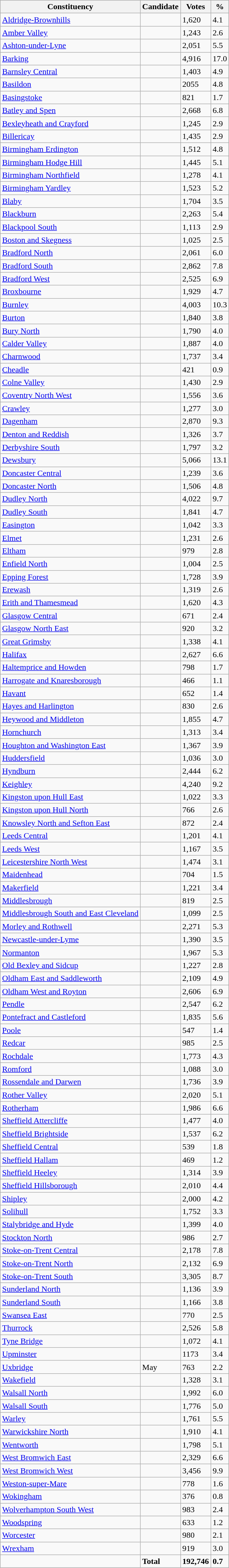<table class="wikitable sortable">
<tr>
<th>Constituency</th>
<th>Candidate</th>
<th>Votes</th>
<th>%</th>
</tr>
<tr>
<td><a href='#'>Aldridge-Brownhills</a></td>
<td></td>
<td>1,620</td>
<td>4.1</td>
</tr>
<tr>
<td><a href='#'>Amber Valley</a></td>
<td></td>
<td>1,243</td>
<td>2.6</td>
</tr>
<tr>
<td><a href='#'>Ashton-under-Lyne</a></td>
<td></td>
<td>2,051</td>
<td>5.5</td>
</tr>
<tr>
<td><a href='#'>Barking</a></td>
<td></td>
<td>4,916</td>
<td>17.0</td>
</tr>
<tr>
<td><a href='#'>Barnsley Central</a></td>
<td></td>
<td>1,403</td>
<td>4.9</td>
</tr>
<tr>
<td><a href='#'>Basildon</a></td>
<td></td>
<td>2055</td>
<td>4.8</td>
</tr>
<tr>
<td><a href='#'>Basingstoke</a></td>
<td></td>
<td>821</td>
<td>1.7</td>
</tr>
<tr>
<td><a href='#'>Batley and Spen</a></td>
<td></td>
<td>2,668</td>
<td>6.8</td>
</tr>
<tr>
<td><a href='#'>Bexleyheath and Crayford</a></td>
<td></td>
<td>1,245</td>
<td>2.9</td>
</tr>
<tr>
<td><a href='#'>Billericay</a></td>
<td></td>
<td>1,435</td>
<td>2.9</td>
</tr>
<tr>
<td><a href='#'>Birmingham Erdington</a></td>
<td></td>
<td>1,512</td>
<td>4.8</td>
</tr>
<tr>
<td><a href='#'>Birmingham Hodge Hill</a></td>
<td></td>
<td>1,445</td>
<td>5.1</td>
</tr>
<tr>
<td><a href='#'>Birmingham Northfield</a></td>
<td></td>
<td>1,278</td>
<td>4.1</td>
</tr>
<tr>
<td><a href='#'>Birmingham Yardley</a></td>
<td></td>
<td>1,523</td>
<td>5.2</td>
</tr>
<tr>
<td><a href='#'>Blaby</a></td>
<td></td>
<td>1,704</td>
<td>3.5</td>
</tr>
<tr>
<td><a href='#'>Blackburn</a></td>
<td></td>
<td>2,263</td>
<td>5.4</td>
</tr>
<tr>
<td><a href='#'>Blackpool South</a></td>
<td></td>
<td>1,113</td>
<td>2.9</td>
</tr>
<tr>
<td><a href='#'>Boston and Skegness</a></td>
<td></td>
<td>1,025</td>
<td>2.5</td>
</tr>
<tr>
<td><a href='#'>Bradford North</a></td>
<td></td>
<td>2,061</td>
<td>6.0</td>
</tr>
<tr>
<td><a href='#'>Bradford South</a></td>
<td></td>
<td>2,862</td>
<td>7.8</td>
</tr>
<tr>
<td><a href='#'>Bradford West</a></td>
<td></td>
<td>2,525</td>
<td>6.9</td>
</tr>
<tr>
<td><a href='#'>Broxbourne</a></td>
<td></td>
<td>1,929</td>
<td>4.7</td>
</tr>
<tr>
<td><a href='#'>Burnley</a></td>
<td></td>
<td>4,003</td>
<td>10.3</td>
</tr>
<tr>
<td><a href='#'>Burton</a></td>
<td></td>
<td>1,840</td>
<td>3.8</td>
</tr>
<tr>
<td><a href='#'>Bury North</a></td>
<td></td>
<td>1,790</td>
<td>4.0</td>
</tr>
<tr>
<td><a href='#'>Calder Valley</a></td>
<td></td>
<td>1,887</td>
<td>4.0</td>
</tr>
<tr>
<td><a href='#'>Charnwood</a></td>
<td></td>
<td>1,737</td>
<td>3.4</td>
</tr>
<tr>
<td><a href='#'>Cheadle</a></td>
<td></td>
<td>421</td>
<td>0.9</td>
</tr>
<tr>
<td><a href='#'>Colne Valley</a></td>
<td></td>
<td>1,430</td>
<td>2.9</td>
</tr>
<tr>
<td><a href='#'>Coventry North West</a></td>
<td></td>
<td>1,556</td>
<td>3.6</td>
</tr>
<tr>
<td><a href='#'>Crawley</a></td>
<td></td>
<td>1,277</td>
<td>3.0</td>
</tr>
<tr>
<td><a href='#'>Dagenham</a></td>
<td></td>
<td>2,870</td>
<td>9.3</td>
</tr>
<tr>
<td><a href='#'>Denton and Reddish</a></td>
<td></td>
<td>1,326</td>
<td>3.7</td>
</tr>
<tr>
<td><a href='#'>Derbyshire South</a></td>
<td></td>
<td>1,797</td>
<td>3.2</td>
</tr>
<tr>
<td><a href='#'>Dewsbury</a></td>
<td></td>
<td>5,066</td>
<td>13.1</td>
</tr>
<tr>
<td><a href='#'>Doncaster Central</a></td>
<td></td>
<td>1,239</td>
<td>3.6</td>
</tr>
<tr>
<td><a href='#'>Doncaster North</a></td>
<td></td>
<td>1,506</td>
<td>4.8</td>
</tr>
<tr>
<td><a href='#'>Dudley North</a></td>
<td></td>
<td>4,022</td>
<td>9.7</td>
</tr>
<tr>
<td><a href='#'>Dudley South</a></td>
<td></td>
<td>1,841</td>
<td>4.7</td>
</tr>
<tr>
<td><a href='#'>Easington</a></td>
<td></td>
<td>1,042</td>
<td>3.3</td>
</tr>
<tr>
<td><a href='#'>Elmet</a></td>
<td></td>
<td>1,231</td>
<td>2.6</td>
</tr>
<tr>
<td><a href='#'>Eltham</a></td>
<td></td>
<td>979</td>
<td>2.8</td>
</tr>
<tr>
<td><a href='#'>Enfield North</a></td>
<td></td>
<td>1,004</td>
<td>2.5</td>
</tr>
<tr>
<td><a href='#'>Epping Forest</a></td>
<td></td>
<td>1,728</td>
<td>3.9</td>
</tr>
<tr>
<td><a href='#'>Erewash</a></td>
<td></td>
<td>1,319</td>
<td>2.6</td>
</tr>
<tr>
<td><a href='#'>Erith and Thamesmead</a></td>
<td></td>
<td>1,620</td>
<td>4.3</td>
</tr>
<tr>
<td><a href='#'>Glasgow Central</a></td>
<td></td>
<td>671</td>
<td>2.4</td>
</tr>
<tr>
<td><a href='#'>Glasgow North East</a></td>
<td></td>
<td>920</td>
<td>3.2</td>
</tr>
<tr>
<td><a href='#'>Great Grimsby</a></td>
<td></td>
<td>1,338</td>
<td>4.1</td>
</tr>
<tr>
<td><a href='#'>Halifax</a></td>
<td></td>
<td>2,627</td>
<td>6.6</td>
</tr>
<tr>
<td><a href='#'>Haltemprice and Howden</a></td>
<td></td>
<td>798</td>
<td>1.7</td>
</tr>
<tr>
<td><a href='#'>Harrogate and Knaresborough</a></td>
<td></td>
<td>466</td>
<td>1.1</td>
</tr>
<tr>
<td><a href='#'>Havant</a></td>
<td></td>
<td>652</td>
<td>1.4</td>
</tr>
<tr>
<td><a href='#'>Hayes and Harlington</a></td>
<td></td>
<td>830</td>
<td>2.6</td>
</tr>
<tr>
<td><a href='#'>Heywood and Middleton</a></td>
<td></td>
<td>1,855</td>
<td>4.7</td>
</tr>
<tr>
<td><a href='#'>Hornchurch</a></td>
<td></td>
<td>1,313</td>
<td>3.4</td>
</tr>
<tr>
<td><a href='#'>Houghton and Washington East</a></td>
<td></td>
<td>1,367</td>
<td>3.9</td>
</tr>
<tr>
<td><a href='#'>Huddersfield</a></td>
<td></td>
<td>1,036</td>
<td>3.0</td>
</tr>
<tr>
<td><a href='#'>Hyndburn</a></td>
<td></td>
<td>2,444</td>
<td>6.2</td>
</tr>
<tr>
<td><a href='#'>Keighley</a></td>
<td></td>
<td>4,240</td>
<td>9.2</td>
</tr>
<tr>
<td><a href='#'>Kingston upon Hull East</a></td>
<td></td>
<td>1,022</td>
<td>3.3</td>
</tr>
<tr>
<td><a href='#'>Kingston upon Hull North</a></td>
<td></td>
<td>766</td>
<td>2.6</td>
</tr>
<tr>
<td><a href='#'>Knowsley North and Sefton East</a></td>
<td></td>
<td>872</td>
<td>2.4</td>
</tr>
<tr>
<td><a href='#'>Leeds Central</a></td>
<td></td>
<td>1,201</td>
<td>4.1</td>
</tr>
<tr>
<td><a href='#'>Leeds West</a></td>
<td></td>
<td>1,167</td>
<td>3.5</td>
</tr>
<tr>
<td><a href='#'>Leicestershire North West</a></td>
<td></td>
<td>1,474</td>
<td>3.1</td>
</tr>
<tr>
<td><a href='#'>Maidenhead</a></td>
<td></td>
<td>704</td>
<td>1.5</td>
</tr>
<tr>
<td><a href='#'>Makerfield</a></td>
<td></td>
<td>1,221</td>
<td>3.4</td>
</tr>
<tr>
<td><a href='#'>Middlesbrough</a></td>
<td></td>
<td>819</td>
<td>2.5</td>
</tr>
<tr>
<td><a href='#'>Middlesbrough South and East Cleveland</a></td>
<td></td>
<td>1,099</td>
<td>2.5</td>
</tr>
<tr>
<td><a href='#'>Morley and Rothwell</a></td>
<td></td>
<td>2,271</td>
<td>5.3</td>
</tr>
<tr>
<td><a href='#'>Newcastle-under-Lyme</a></td>
<td></td>
<td>1,390</td>
<td>3.5</td>
</tr>
<tr>
<td><a href='#'>Normanton</a></td>
<td></td>
<td>1,967</td>
<td>5.3</td>
</tr>
<tr>
<td><a href='#'>Old Bexley and Sidcup</a></td>
<td></td>
<td>1,227</td>
<td>2.8</td>
</tr>
<tr>
<td><a href='#'>Oldham East and Saddleworth</a></td>
<td></td>
<td>2,109</td>
<td>4.9</td>
</tr>
<tr>
<td><a href='#'>Oldham West and Royton</a></td>
<td></td>
<td>2,606</td>
<td>6.9</td>
</tr>
<tr>
<td><a href='#'>Pendle</a></td>
<td></td>
<td>2,547</td>
<td>6.2</td>
</tr>
<tr>
<td><a href='#'>Pontefract and Castleford</a></td>
<td></td>
<td>1,835</td>
<td>5.6</td>
</tr>
<tr>
<td><a href='#'>Poole</a></td>
<td></td>
<td>547</td>
<td>1.4</td>
</tr>
<tr>
<td><a href='#'>Redcar</a></td>
<td></td>
<td>985</td>
<td>2.5</td>
</tr>
<tr>
<td><a href='#'>Rochdale</a></td>
<td></td>
<td>1,773</td>
<td>4.3</td>
</tr>
<tr>
<td><a href='#'>Romford</a></td>
<td></td>
<td>1,088</td>
<td>3.0</td>
</tr>
<tr>
<td><a href='#'>Rossendale and Darwen</a></td>
<td></td>
<td>1,736</td>
<td>3.9</td>
</tr>
<tr>
<td><a href='#'>Rother Valley</a></td>
<td></td>
<td>2,020</td>
<td>5.1</td>
</tr>
<tr>
<td><a href='#'>Rotherham</a></td>
<td></td>
<td>1,986</td>
<td>6.6</td>
</tr>
<tr>
<td><a href='#'>Sheffield Attercliffe</a></td>
<td></td>
<td>1,477</td>
<td>4.0</td>
</tr>
<tr>
<td><a href='#'>Sheffield Brightside</a></td>
<td></td>
<td>1,537</td>
<td>6.2</td>
</tr>
<tr>
<td><a href='#'>Sheffield Central</a></td>
<td></td>
<td>539</td>
<td>1.8</td>
</tr>
<tr>
<td><a href='#'>Sheffield Hallam</a></td>
<td></td>
<td>469</td>
<td>1.2</td>
</tr>
<tr>
<td><a href='#'>Sheffield Heeley</a></td>
<td></td>
<td>1,314</td>
<td>3.9</td>
</tr>
<tr>
<td><a href='#'>Sheffield Hillsborough</a></td>
<td></td>
<td>2,010</td>
<td>4.4</td>
</tr>
<tr>
<td><a href='#'>Shipley</a></td>
<td></td>
<td>2,000</td>
<td>4.2</td>
</tr>
<tr>
<td><a href='#'>Solihull</a></td>
<td></td>
<td>1,752</td>
<td>3.3</td>
</tr>
<tr>
<td><a href='#'>Stalybridge and Hyde</a></td>
<td></td>
<td>1,399</td>
<td>4.0</td>
</tr>
<tr>
<td><a href='#'>Stockton North</a></td>
<td></td>
<td>986</td>
<td>2.7</td>
</tr>
<tr>
<td><a href='#'>Stoke-on-Trent Central</a></td>
<td></td>
<td>2,178</td>
<td>7.8</td>
</tr>
<tr>
<td><a href='#'>Stoke-on-Trent North</a></td>
<td></td>
<td>2,132</td>
<td>6.9</td>
</tr>
<tr>
<td><a href='#'>Stoke-on-Trent South</a></td>
<td></td>
<td>3,305</td>
<td>8.7</td>
</tr>
<tr>
<td><a href='#'>Sunderland North</a></td>
<td></td>
<td>1,136</td>
<td>3.9</td>
</tr>
<tr>
<td><a href='#'>Sunderland South</a></td>
<td></td>
<td>1,166</td>
<td>3.8</td>
</tr>
<tr>
<td><a href='#'>Swansea East</a></td>
<td></td>
<td>770</td>
<td>2.5</td>
</tr>
<tr>
<td><a href='#'>Thurrock</a></td>
<td></td>
<td>2,526</td>
<td>5.8</td>
</tr>
<tr>
<td><a href='#'>Tyne Bridge</a></td>
<td></td>
<td>1,072</td>
<td>4.1</td>
</tr>
<tr>
<td><a href='#'>Upminster</a></td>
<td></td>
<td>1173</td>
<td>3.4</td>
</tr>
<tr>
<td><a href='#'>Uxbridge</a></td>
<td> May</td>
<td>763</td>
<td>2.2</td>
</tr>
<tr>
<td><a href='#'>Wakefield</a></td>
<td></td>
<td>1,328</td>
<td>3.1</td>
</tr>
<tr>
<td><a href='#'>Walsall North</a></td>
<td></td>
<td>1,992</td>
<td>6.0</td>
</tr>
<tr>
<td><a href='#'>Walsall South</a></td>
<td></td>
<td>1,776</td>
<td>5.0</td>
</tr>
<tr>
<td><a href='#'>Warley</a></td>
<td></td>
<td>1,761</td>
<td>5.5</td>
</tr>
<tr>
<td><a href='#'>Warwickshire North</a></td>
<td></td>
<td>1,910</td>
<td>4.1</td>
</tr>
<tr>
<td><a href='#'>Wentworth</a></td>
<td></td>
<td>1,798</td>
<td>5.1</td>
</tr>
<tr>
<td><a href='#'>West Bromwich East</a></td>
<td></td>
<td>2,329</td>
<td>6.6</td>
</tr>
<tr>
<td><a href='#'>West Bromwich West</a></td>
<td></td>
<td>3,456</td>
<td>9.9</td>
</tr>
<tr>
<td><a href='#'>Weston-super-Mare</a></td>
<td></td>
<td>778</td>
<td>1.6</td>
</tr>
<tr>
<td><a href='#'>Wokingham</a></td>
<td></td>
<td>376</td>
<td>0.8</td>
</tr>
<tr>
<td><a href='#'>Wolverhampton South West</a></td>
<td></td>
<td>983</td>
<td>2.4</td>
</tr>
<tr>
<td><a href='#'>Woodspring</a></td>
<td></td>
<td>633</td>
<td>1.2</td>
</tr>
<tr>
<td><a href='#'>Worcester</a></td>
<td></td>
<td>980</td>
<td>2.1</td>
</tr>
<tr>
<td><a href='#'>Wrexham</a></td>
<td></td>
<td>919</td>
<td>3.0</td>
</tr>
<tr>
<td></td>
<td><strong>Total</strong></td>
<td><strong>192,746</strong></td>
<td><strong>0.7</strong></td>
</tr>
</table>
